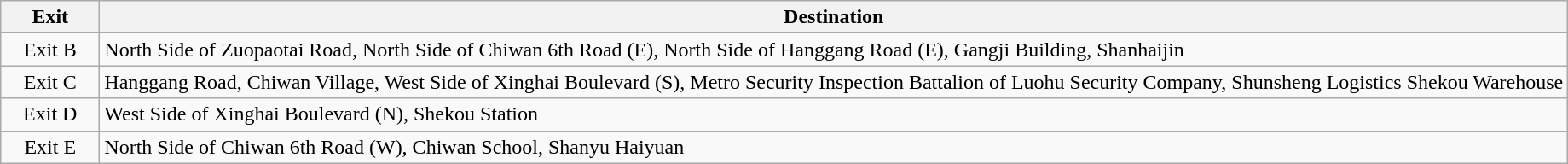<table class="wikitable">
<tr>
<th style="width:70px">Exit</th>
<th>Destination</th>
</tr>
<tr>
<td style="text-align:center;">Exit B</td>
<td>North Side of Zuopaotai Road, North Side of Chiwan 6th Road (E), North Side of Hanggang Road (E), Gangji Building, Shanhaijin</td>
</tr>
<tr>
<td style="text-align:center;">Exit C</td>
<td>Hanggang Road, Chiwan Village, West Side of Xinghai Boulevard (S), Metro Security Inspection Battalion of Luohu Security Company, Shunsheng Logistics Shekou Warehouse</td>
</tr>
<tr>
<td style="text-align:center;">Exit D</td>
<td>West Side of Xinghai Boulevard (N), Shekou Station</td>
</tr>
<tr>
<td style="text-align:center;">Exit E</td>
<td>North Side of Chiwan 6th Road (W), Chiwan School, Shanyu Haiyuan</td>
</tr>
</table>
